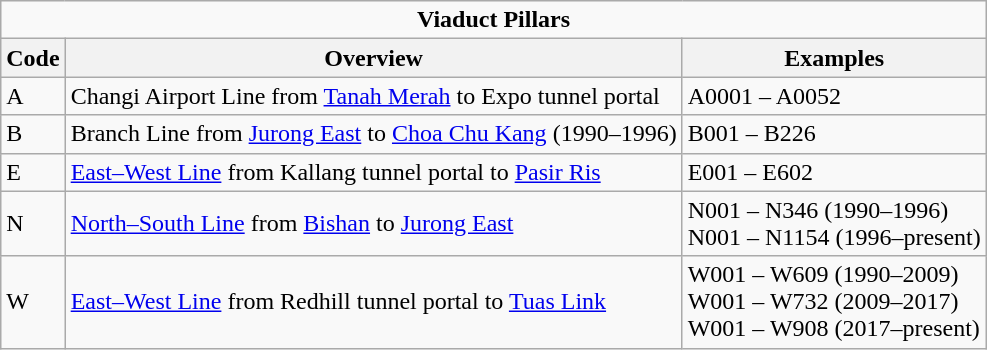<table class="wikitable">
<tr>
<td colspan=3 align="center"><strong>Viaduct Pillars</strong></td>
</tr>
<tr>
<th>Code</th>
<th>Overview</th>
<th>Examples</th>
</tr>
<tr>
<td>A</td>
<td>Changi Airport Line from <a href='#'>Tanah Merah</a> to Expo tunnel portal</td>
<td>A0001 – A0052</td>
</tr>
<tr>
<td>B</td>
<td>Branch Line from <a href='#'>Jurong East</a> to <a href='#'>Choa Chu Kang</a> (1990–1996)</td>
<td>B001 – B226</td>
</tr>
<tr>
<td>E</td>
<td><a href='#'>East–West Line</a> from Kallang tunnel portal to <a href='#'>Pasir Ris</a></td>
<td>E001 – E602</td>
</tr>
<tr>
<td>N</td>
<td><a href='#'>North–South Line</a> from <a href='#'>Bishan</a> to <a href='#'>Jurong East</a></td>
<td>N001 – N346 (1990–1996)<br>N001 – N1154 (1996–present)</td>
</tr>
<tr>
<td>W</td>
<td><a href='#'>East–West Line</a> from Redhill tunnel portal to <a href='#'>Tuas Link</a></td>
<td>W001 – W609 (1990–2009)<br>W001 – W732 (2009–2017)<br>W001 – W908 (2017–present)</td>
</tr>
</table>
